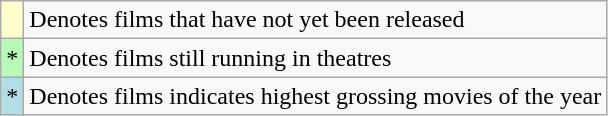<table class="wikitable">
<tr>
<td style="background:#ffc;"></td>
<td>Denotes films that have not yet been released</td>
</tr>
<tr>
<td style="background:#b6fcb6;">*</td>
<td>Denotes films still running in theatres</td>
</tr>
<tr>
<td style="background:#B0E0E6;">*</td>
<td>Denotes films indicates highest grossing movies of the year</td>
</tr>
</table>
